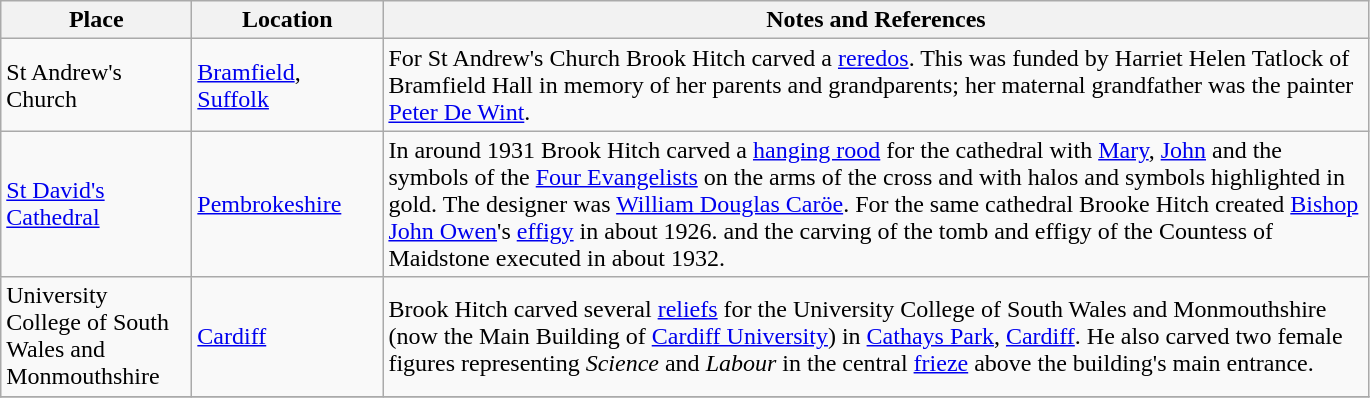<table class="wikitable sortable">
<tr>
<th style="width:120px">Place</th>
<th style="width:120px">Location</th>
<th style="width:650px" class="unsortable">Notes and References</th>
</tr>
<tr>
<td>St Andrew's Church</td>
<td><a href='#'>Bramfield</a>, <a href='#'>Suffolk</a></td>
<td>For St Andrew's Church Brook Hitch carved a <a href='#'>reredos</a>. This was funded by Harriet Helen Tatlock of Bramfield Hall in memory of her parents and grandparents; her maternal grandfather was the painter <a href='#'>Peter De Wint</a>.</td>
</tr>
<tr>
<td><a href='#'>St David's Cathedral</a></td>
<td><a href='#'>Pembrokeshire</a></td>
<td>In around 1931 Brook Hitch carved a <a href='#'>hanging rood</a> for the cathedral with <a href='#'>Mary</a>, <a href='#'>John</a> and the symbols of the <a href='#'>Four Evangelists</a> on the arms of the cross and with halos and symbols highlighted in gold. The designer was <a href='#'>William Douglas Caröe</a>. For the same cathedral Brooke Hitch created <a href='#'>Bishop John Owen</a>'s <a href='#'>effigy</a> in about 1926. and the carving of the tomb and effigy of the Countess of Maidstone executed in about 1932.</td>
</tr>
<tr>
<td>University College of South Wales and Monmouthshire</td>
<td><a href='#'>Cardiff</a></td>
<td>Brook Hitch carved several <a href='#'>reliefs</a> for the University College of South Wales and Monmouthshire (now the Main Building of <a href='#'>Cardiff University</a>) in <a href='#'>Cathays Park</a>, <a href='#'>Cardiff</a>. He also carved two female figures representing <em>Science</em> and <em>Labour</em> in the central <a href='#'>frieze</a> above the building's main entrance.</td>
</tr>
<tr>
</tr>
</table>
